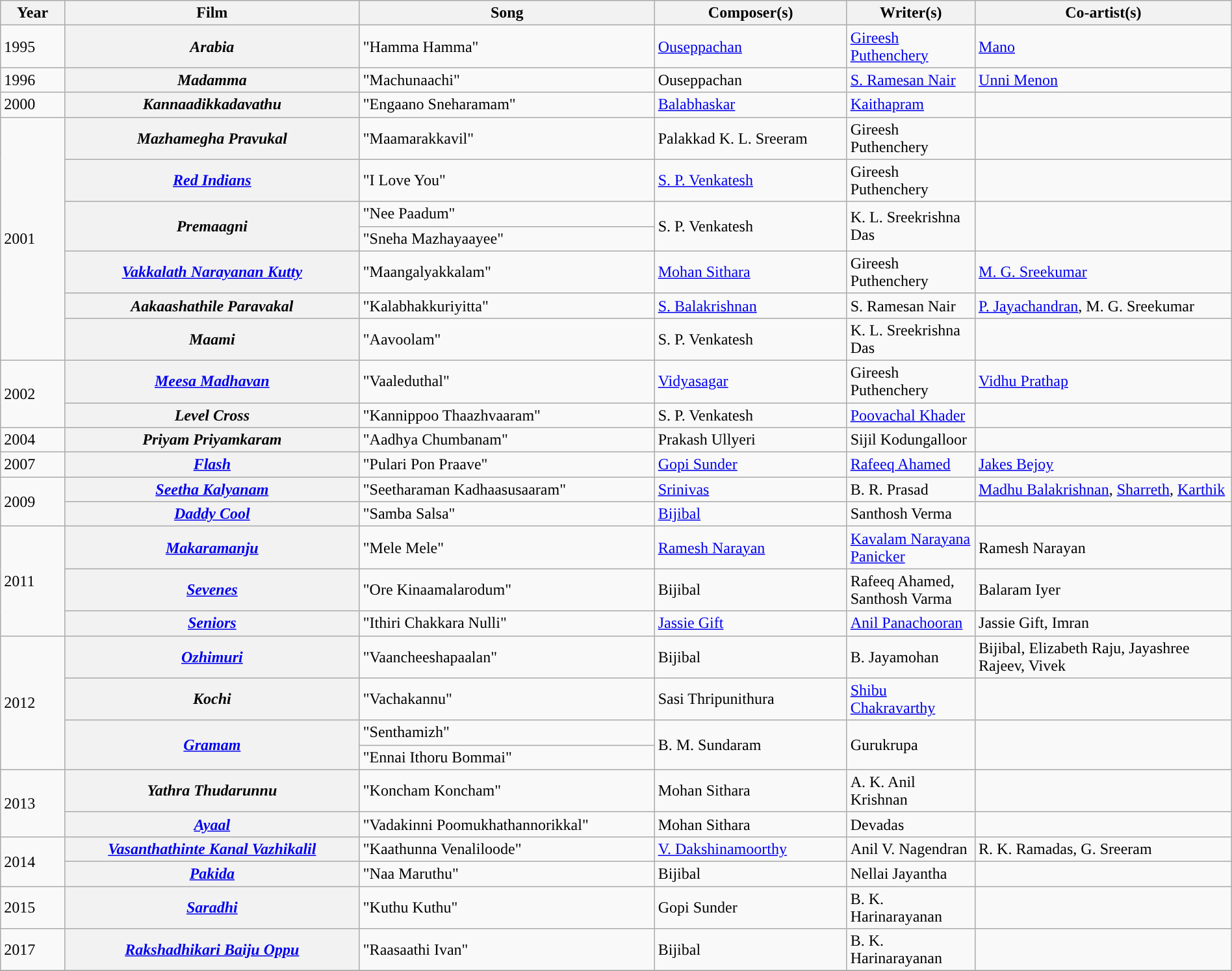<table class="wikitable plainrowheaders" width="100%" textcolor:#000;">
<tr style="background:#b0e0e66;">
<th scope="col" width=5%><strong>Year</strong></th>
<th scope="col" width=23%><strong>Film</strong></th>
<th scope="col" width=23%><strong>Song</strong></th>
<th scope="col" width=15%><strong>Composer(s)</strong></th>
<th scope="col" width=10%><strong>Writer(s)</strong></th>
<th scope="col" width=20%><strong>Co-artist(s)</strong></th>
</tr>
<tr>
<td rowspan="1">1995</td>
<th><em>Arabia</em></th>
<td>"Hamma Hamma"</td>
<td><a href='#'>Ouseppachan</a></td>
<td><a href='#'>Gireesh Puthenchery</a></td>
<td><a href='#'>Mano</a></td>
</tr>
<tr>
<td rowspan="1">1996</td>
<th><em>Madamma</em></th>
<td>"Machunaachi"</td>
<td>Ouseppachan</td>
<td><a href='#'>S. Ramesan Nair</a></td>
<td><a href='#'>Unni Menon</a></td>
</tr>
<tr>
<td rowspan="1">2000</td>
<th><em>Kannaadikkadavathu</em></th>
<td>"Engaano Sneharamam"</td>
<td><a href='#'>Balabhaskar</a></td>
<td><a href='#'>Kaithapram</a></td>
<td></td>
</tr>
<tr>
<td rowspan="7">2001</td>
<th><em>Mazhamegha Pravukal</em></th>
<td>"Maamarakkavil"</td>
<td>Palakkad K. L. Sreeram</td>
<td>Gireesh Puthenchery</td>
<td></td>
</tr>
<tr>
<th><em><a href='#'>Red Indians</a></em></th>
<td>"I Love You"</td>
<td><a href='#'>S. P. Venkatesh</a></td>
<td>Gireesh Puthenchery</td>
<td></td>
</tr>
<tr>
<th rowspan="2"><em>Premaagni</em></th>
<td>"Nee Paadum"</td>
<td rowspan="2">S. P. Venkatesh</td>
<td rowspan="2">K. L. Sreekrishna Das</td>
<td rowspan="2"></td>
</tr>
<tr>
<td>"Sneha Mazhayaayee"</td>
</tr>
<tr>
<th><em><a href='#'>Vakkalath Narayanan Kutty</a></em></th>
<td>"Maangalyakkalam"</td>
<td><a href='#'>Mohan Sithara</a></td>
<td>Gireesh Puthenchery</td>
<td><a href='#'>M. G. Sreekumar</a></td>
</tr>
<tr>
<th><em>Aakaashathile Paravakal</em></th>
<td>"Kalabhakkuriyitta"</td>
<td><a href='#'>S. Balakrishnan</a></td>
<td>S. Ramesan Nair</td>
<td><a href='#'>P. Jayachandran</a>, M. G. Sreekumar</td>
</tr>
<tr>
<th><em>Maami</em></th>
<td>"Aavoolam"</td>
<td>S. P. Venkatesh</td>
<td>K. L. Sreekrishna Das</td>
<td></td>
</tr>
<tr>
<td rowspan="2">2002</td>
<th><em><a href='#'>Meesa Madhavan</a></em></th>
<td>"Vaaleduthal"</td>
<td><a href='#'>Vidyasagar</a></td>
<td>Gireesh Puthenchery</td>
<td><a href='#'>Vidhu Prathap</a></td>
</tr>
<tr>
<th><em>Level Cross</em></th>
<td>"Kannippoo Thaazhvaaram"</td>
<td>S. P. Venkatesh</td>
<td><a href='#'>Poovachal Khader</a></td>
<td></td>
</tr>
<tr>
<td rowspan="1">2004</td>
<th><em>Priyam Priyamkaram</em></th>
<td>"Aadhya Chumbanam"</td>
<td>Prakash Ullyeri</td>
<td>Sijil Kodungalloor</td>
<td></td>
</tr>
<tr>
<td rowspan="1">2007</td>
<th><em><a href='#'>Flash</a></em></th>
<td>"Pulari Pon Praave"</td>
<td><a href='#'>Gopi Sunder</a></td>
<td><a href='#'>Rafeeq Ahamed</a></td>
<td><a href='#'>Jakes Bejoy</a></td>
</tr>
<tr>
<td rowspan="2">2009</td>
<th><em><a href='#'>Seetha Kalyanam</a></em></th>
<td>"Seetharaman Kadhaasusaaram"</td>
<td><a href='#'>Srinivas</a></td>
<td>B. R. Prasad</td>
<td><a href='#'>Madhu Balakrishnan</a>, <a href='#'>Sharreth</a>, <a href='#'>Karthik</a></td>
</tr>
<tr>
<th><em><a href='#'>Daddy Cool</a></em></th>
<td>"Samba Salsa"</td>
<td><a href='#'>Bijibal</a></td>
<td>Santhosh Verma</td>
<td></td>
</tr>
<tr>
<td rowspan="3">2011</td>
<th><em><a href='#'>Makaramanju</a></em></th>
<td>"Mele Mele"</td>
<td><a href='#'>Ramesh Narayan</a></td>
<td><a href='#'>Kavalam Narayana Panicker</a></td>
<td>Ramesh Narayan</td>
</tr>
<tr>
<th><em><a href='#'>Sevenes</a></em></th>
<td>"Ore Kinaamalarodum"</td>
<td>Bijibal</td>
<td>Rafeeq Ahamed, Santhosh Varma</td>
<td>Balaram Iyer</td>
</tr>
<tr>
<th><em><a href='#'>Seniors</a></em></th>
<td>"Ithiri Chakkara Nulli"</td>
<td><a href='#'>Jassie Gift</a></td>
<td><a href='#'>Anil Panachooran</a></td>
<td>Jassie Gift, Imran</td>
</tr>
<tr>
<td rowspan="4">2012</td>
<th><em><a href='#'>Ozhimuri</a></em></th>
<td>"Vaancheeshapaalan"</td>
<td>Bijibal</td>
<td>B. Jayamohan</td>
<td>Bijibal, Elizabeth Raju, Jayashree Rajeev, Vivek</td>
</tr>
<tr>
<th><em>Kochi</em></th>
<td>"Vachakannu"</td>
<td>Sasi Thripunithura</td>
<td><a href='#'>Shibu Chakravarthy</a></td>
<td></td>
</tr>
<tr>
<th rowspan="2"><em><a href='#'>Gramam</a></em></th>
<td>"Senthamizh"</td>
<td rowspan="2">B. M. Sundaram</td>
<td rowspan="2">Gurukrupa</td>
<td rowspan="2"></td>
</tr>
<tr>
<td>"Ennai Ithoru Bommai"</td>
</tr>
<tr>
<td rowspan="2">2013</td>
<th><em>Yathra Thudarunnu</em></th>
<td>"Koncham Koncham"</td>
<td>Mohan Sithara</td>
<td>A. K. Anil Krishnan</td>
<td></td>
</tr>
<tr>
<th><em><a href='#'>Ayaal</a></em></th>
<td>"Vadakinni Poomukhathannorikkal"</td>
<td>Mohan Sithara</td>
<td>Devadas</td>
<td></td>
</tr>
<tr>
<td rowspan="2">2014</td>
<th><em><a href='#'>Vasanthathinte Kanal Vazhikalil</a></em></th>
<td>"Kaathunna Venaliloode"</td>
<td><a href='#'>V. Dakshinamoorthy</a></td>
<td>Anil V. Nagendran</td>
<td>R. K. Ramadas, G. Sreeram</td>
</tr>
<tr>
<th><em><a href='#'>Pakida</a></em></th>
<td>"Naa Maruthu"</td>
<td>Bijibal</td>
<td>Nellai Jayantha</td>
<td></td>
</tr>
<tr>
<td rowspan="1">2015</td>
<th><em><a href='#'>Saradhi</a></em></th>
<td>"Kuthu Kuthu"</td>
<td>Gopi Sunder</td>
<td>B. K. Harinarayanan</td>
<td></td>
</tr>
<tr>
<td rowspan="1">2017</td>
<th><em><a href='#'>Rakshadhikari Baiju Oppu</a></em></th>
<td>"Raasaathi Ivan"</td>
<td>Bijibal</td>
<td>B. K. Harinarayanan</td>
<td></td>
</tr>
<tr>
</tr>
</table>
